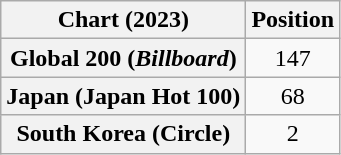<table class="wikitable sortable plainrowheaders" style="text-align:center">
<tr>
<th scope="col">Chart (2023)</th>
<th scope="col">Position</th>
</tr>
<tr>
<th scope="row">Global 200 (<em>Billboard</em>)</th>
<td>147</td>
</tr>
<tr>
<th scope="row">Japan (Japan Hot 100)</th>
<td>68</td>
</tr>
<tr>
<th scope="row">South Korea (Circle)</th>
<td>2</td>
</tr>
</table>
